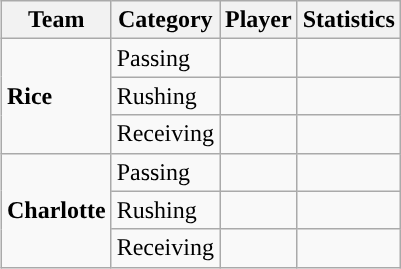<table class="wikitable" style="float: right;">
<tr>
<th>Team</th>
<th>Category</th>
<th>Player</th>
<th>Statistics</th>
</tr>
<tr>
<td rowspan=3><strong>Rice </strong></td>
<td>Passing</td>
<td></td>
<td></td>
</tr>
<tr>
<td>Rushing</td>
<td></td>
<td></td>
</tr>
<tr>
<td>Receiving</td>
<td></td>
<td></td>
</tr>
<tr>
<td rowspan=3><strong>Charlotte</strong></td>
<td>Passing</td>
<td></td>
<td></td>
</tr>
<tr>
<td>Rushing</td>
<td></td>
<td></td>
</tr>
<tr>
<td>Receiving</td>
<td></td>
<td></td>
</tr>
</table>
